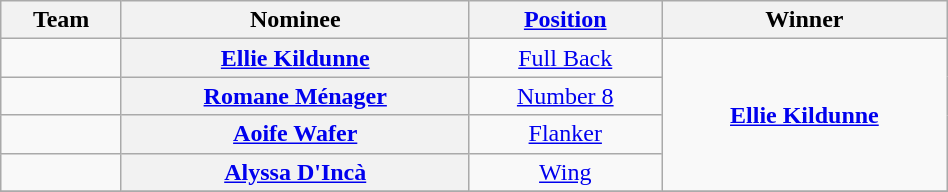<table class="wikitable sortable" style="text-align:center;width:50%">
<tr>
<th>Team</th>
<th>Nominee</th>
<th><a href='#'>Position</a></th>
<th>Winner</th>
</tr>
<tr>
<td align=left></td>
<th><a href='#'>Ellie Kildunne</a></th>
<td><a href='#'>Full Back</a></td>
<td rowspan=4> <strong><a href='#'>Ellie Kildunne</a></strong></td>
</tr>
<tr>
<td align=left></td>
<th><a href='#'>Romane Ménager</a></th>
<td><a href='#'>Number 8</a></td>
</tr>
<tr>
<td align=left></td>
<th><a href='#'>Aoife Wafer</a></th>
<td><a href='#'>Flanker</a></td>
</tr>
<tr>
<td align=left></td>
<th><a href='#'>Alyssa D'Incà</a></th>
<td><a href='#'>Wing</a></td>
</tr>
<tr>
</tr>
</table>
